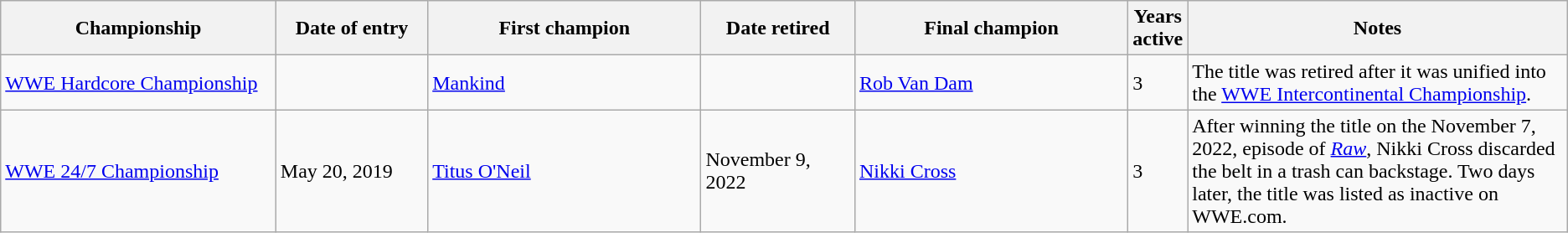<table class="wikitable sortable" border="2">
<tr>
<th width="18%">Championship</th>
<th width="10%">Date of entry</th>
<th class="unsortable" width="18%">First champion</th>
<th width="10%">Date retired</th>
<th class="unsortable" width="18%">Final champion</th>
<th width="0">Years active</th>
<th class="unsortable" width="25%">Notes</th>
</tr>
<tr>
<td><a href='#'>WWE Hardcore Championship</a></td>
<td></td>
<td><a href='#'>Mankind</a></td>
<td></td>
<td><a href='#'>Rob Van Dam</a></td>
<td>3</td>
<td>The title was retired after it was unified into the <a href='#'>WWE Intercontinental Championship</a>.</td>
</tr>
<tr>
<td><a href='#'>WWE 24/7 Championship</a></td>
<td>May 20, 2019</td>
<td><a href='#'>Titus O'Neil</a></td>
<td>November 9, 2022</td>
<td><a href='#'>Nikki Cross</a></td>
<td>3</td>
<td>After winning the title on the November 7, 2022, episode of <em><a href='#'>Raw</a></em>, Nikki Cross discarded the belt in a trash can backstage. Two days later, the title was listed as inactive on WWE.com.</td>
</tr>
</table>
